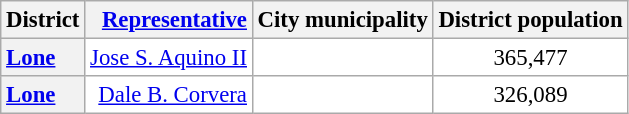<table class="wikitable" style="font-size:95%;background:white;text-align:center;">
<tr style="white-space:nowrap;vertical-align:top;">
<th scope="col" style="text-align:center;">District</th>
<th scope="col" style="text-align:right;"><a href='#'>Representative</a></th>
<th scope="col" style="text-align:left;">City  municipality</th>
<th scope="col" style="text-align:center;">District population</th>
</tr>
<tr style="vertical-align:top;">
<th scope="row" style="text-align:left;"><a href='#'>Lone</a></th>
<td style="white-space:nowrap;text-align:right;"><a href='#'>Jose S. Aquino II</a></td>
<td></td>
<td>365,477</td>
</tr>
<tr style="vertical-align:top;">
<th scope="row" style="text-align:left;"><a href='#'>Lone</a></th>
<td style="white-space:nowrap;text-align:right;"><a href='#'>Dale B. Corvera</a></td>
<td></td>
<td>326,089</td>
</tr>
</table>
